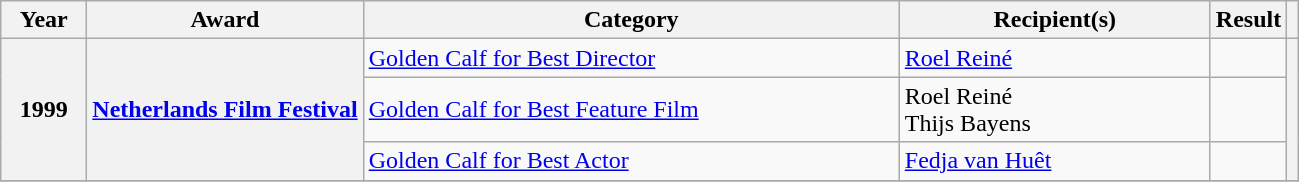<table class="wikitable sortable plainrowheaders">
<tr>
<th scope="col" ! style="width:50px;">Year</th>
<th scope="col" data-sort-type="date">Award</th>
<th scope="col" ! style="width:350px;">Category</th>
<th scope="col" ! style="width:200px;">Recipient(s)</th>
<th scope="col">Result</th>
<th scope="col" class="unsortable"></th>
</tr>
<tr>
<th scope="row" rowspan="3">1999</th>
<th scope="row" rowspan="3"><a href='#'>Netherlands Film Festival</a></th>
<td><a href='#'>Golden Calf for Best Director</a></td>
<td><a href='#'>Roel Reiné</a></td>
<td></td>
<th scope="row" rowspan="3"></th>
</tr>
<tr>
<td><a href='#'>Golden Calf for Best Feature Film</a></td>
<td>Roel Reiné <br> Thijs Bayens</td>
<td></td>
</tr>
<tr>
<td><a href='#'>Golden Calf for Best Actor</a></td>
<td><a href='#'>Fedja van Huêt</a></td>
<td></td>
</tr>
<tr>
</tr>
</table>
